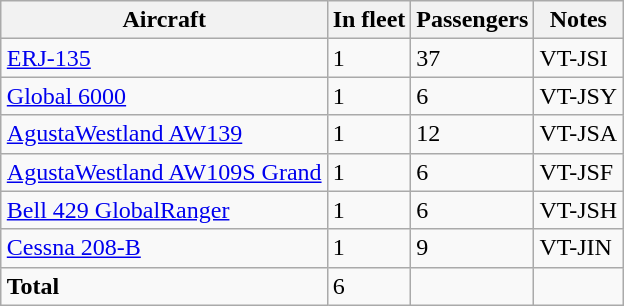<table class="wikitable" style="margin: 1em auto;">
<tr>
<th>Aircraft</th>
<th>In fleet</th>
<th>Passengers</th>
<th>Notes</th>
</tr>
<tr>
<td><a href='#'>ERJ-135</a></td>
<td>1</td>
<td>37</td>
<td>VT-JSI</td>
</tr>
<tr>
<td><a href='#'>Global 6000</a></td>
<td>1</td>
<td>6</td>
<td>VT-JSY</td>
</tr>
<tr>
<td><a href='#'>AgustaWestland AW139</a></td>
<td>1</td>
<td>12</td>
<td>VT-JSA</td>
</tr>
<tr>
<td><a href='#'>AgustaWestland AW109S Grand</a></td>
<td>1</td>
<td>6</td>
<td>VT-JSF</td>
</tr>
<tr>
<td><a href='#'>Bell 429 GlobalRanger</a></td>
<td>1</td>
<td>6</td>
<td>VT-JSH</td>
</tr>
<tr>
<td><a href='#'>Cessna 208-B</a></td>
<td>1</td>
<td>9</td>
<td>VT-JIN</td>
</tr>
<tr>
<td><strong>Total</strong></td>
<td>6</td>
<td></td>
</tr>
</table>
